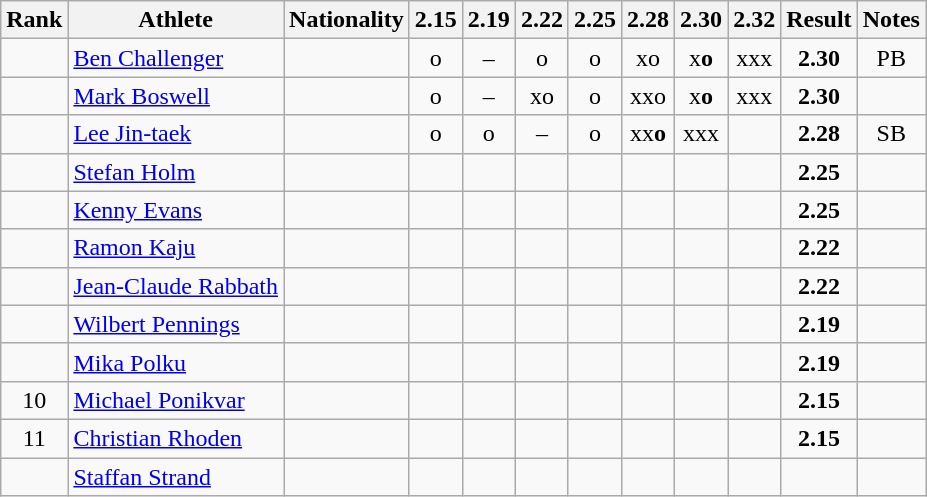<table class="wikitable sortable" style="text-align:center">
<tr>
<th>Rank</th>
<th>Athlete</th>
<th>Nationality</th>
<th>2.15</th>
<th>2.19</th>
<th>2.22</th>
<th>2.25</th>
<th>2.28</th>
<th>2.30</th>
<th>2.32</th>
<th>Result</th>
<th>Notes</th>
</tr>
<tr>
<td></td>
<td align=left><a href='#'>Ben Challenger</a></td>
<td align=left></td>
<td>o</td>
<td>–</td>
<td>o</td>
<td>o</td>
<td>xo</td>
<td>x<strong>o</strong></td>
<td>xxx</td>
<td><strong>2.30</strong></td>
<td>PB</td>
</tr>
<tr>
<td></td>
<td align=left><a href='#'>Mark Boswell</a></td>
<td align=left></td>
<td>o</td>
<td>–</td>
<td>xo</td>
<td>o</td>
<td>xxo</td>
<td>x<strong>o</strong></td>
<td>xxx</td>
<td><strong>2.30</strong></td>
<td></td>
</tr>
<tr>
<td></td>
<td align=left><a href='#'>Lee Jin-taek</a></td>
<td align=left></td>
<td>o</td>
<td>o</td>
<td>–</td>
<td>o</td>
<td>xx<strong>o</strong></td>
<td>xxx</td>
<td></td>
<td><strong>2.28</strong></td>
<td>SB</td>
</tr>
<tr>
<td></td>
<td align=left><a href='#'>Stefan Holm</a></td>
<td align=left></td>
<td></td>
<td></td>
<td></td>
<td></td>
<td></td>
<td></td>
<td></td>
<td><strong>2.25</strong></td>
<td></td>
</tr>
<tr>
<td></td>
<td align=left><a href='#'>Kenny Evans</a></td>
<td align=left></td>
<td></td>
<td></td>
<td></td>
<td></td>
<td></td>
<td></td>
<td></td>
<td><strong>2.25</strong></td>
<td></td>
</tr>
<tr>
<td></td>
<td align=left><a href='#'>Ramon Kaju</a></td>
<td align=left></td>
<td></td>
<td></td>
<td></td>
<td></td>
<td></td>
<td></td>
<td></td>
<td><strong>2.22</strong></td>
<td></td>
</tr>
<tr>
<td></td>
<td align=left><a href='#'>Jean-Claude Rabbath</a></td>
<td align=left></td>
<td></td>
<td></td>
<td></td>
<td></td>
<td></td>
<td></td>
<td></td>
<td><strong>2.22</strong></td>
<td></td>
</tr>
<tr>
<td></td>
<td align=left><a href='#'>Wilbert Pennings</a></td>
<td align=left></td>
<td></td>
<td></td>
<td></td>
<td></td>
<td></td>
<td></td>
<td></td>
<td><strong>2.19</strong></td>
<td></td>
</tr>
<tr>
<td></td>
<td align=left><a href='#'>Mika Polku</a></td>
<td align=left></td>
<td></td>
<td></td>
<td></td>
<td></td>
<td></td>
<td></td>
<td></td>
<td><strong>2.19</strong></td>
<td></td>
</tr>
<tr>
<td>10</td>
<td align=left><a href='#'>Michael Ponikvar</a></td>
<td align=left></td>
<td></td>
<td></td>
<td></td>
<td></td>
<td></td>
<td></td>
<td></td>
<td><strong>2.15</strong></td>
<td></td>
</tr>
<tr>
<td>11</td>
<td align=left><a href='#'>Christian Rhoden</a></td>
<td align=left></td>
<td></td>
<td></td>
<td></td>
<td></td>
<td></td>
<td></td>
<td></td>
<td><strong>2.15</strong></td>
<td></td>
</tr>
<tr>
<td></td>
<td align=left><a href='#'>Staffan Strand</a></td>
<td align=left></td>
<td></td>
<td></td>
<td></td>
<td></td>
<td></td>
<td></td>
<td></td>
<td><strong></strong></td>
<td></td>
</tr>
</table>
